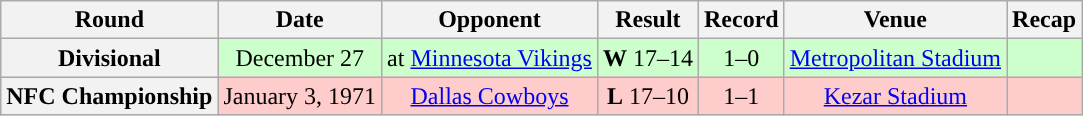<table class="wikitable" style="text-align:center">
<tr>
<th>Round</th>
<th>Date</th>
<th>Opponent</th>
<th>Result</th>
<th>Record</th>
<th>Venue</th>
<th>Recap</th>
</tr>
<tr style="background: #cfc;">
<th>Divisional</th>
<td>December 27</td>
<td>at <a href='#'>Minnesota Vikings</a></td>
<td><strong>W</strong> 17–14</td>
<td>1–0</td>
<td><a href='#'>Metropolitan Stadium</a></td>
<td></td>
</tr>
<tr style="background: #fcc;">
<th>NFC Championship</th>
<td>January 3, 1971</td>
<td><a href='#'>Dallas Cowboys</a></td>
<td><strong>L</strong> 17–10</td>
<td>1–1</td>
<td><a href='#'>Kezar Stadium</a></td>
<td></td>
</tr>
</table>
